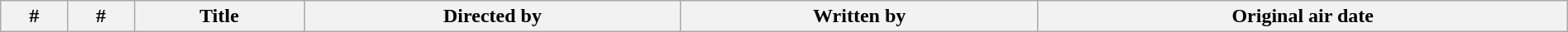<table class="wikitable plainrowheaders" style="width:100%; margin:auto;">
<tr>
<th>#</th>
<th>#</th>
<th>Title</th>
<th>Directed by</th>
<th>Written by</th>
<th>Original air date<br>


















































</th>
</tr>
</table>
